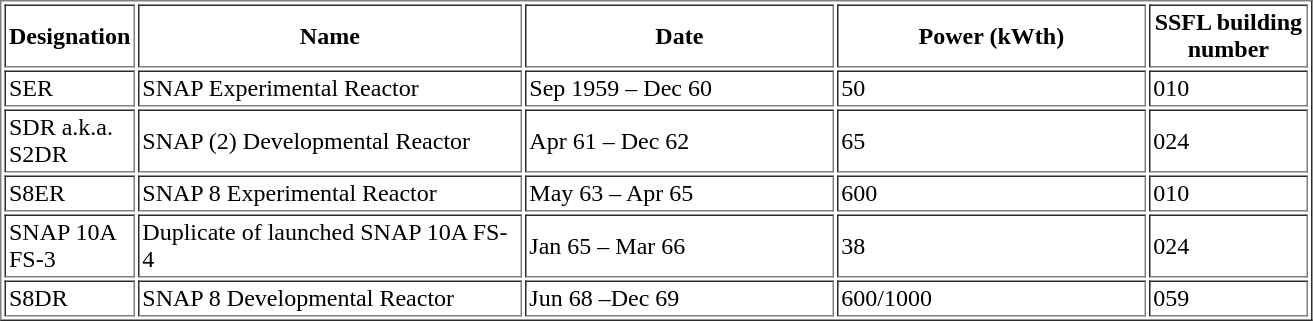<table border="1" cellpadding="2">
<tr>
<th width="50">Designation</th>
<th width="250">Name</th>
<th width="200">Date</th>
<th width="200">Power (kWth)</th>
<th width="100">SSFL building number</th>
</tr>
<tr>
<td>SER</td>
<td>SNAP Experimental Reactor</td>
<td>Sep 1959 – Dec 60</td>
<td>50</td>
<td>010</td>
</tr>
<tr>
<td>SDR a.k.a. S2DR</td>
<td>SNAP (2) Developmental Reactor</td>
<td>Apr 61 – Dec 62</td>
<td>65</td>
<td>024</td>
</tr>
<tr>
<td>S8ER</td>
<td>SNAP 8 Experimental Reactor</td>
<td>May 63 – Apr 65</td>
<td>600</td>
<td>010</td>
</tr>
<tr>
<td>SNAP 10A FS-3</td>
<td>Duplicate of launched SNAP 10A FS-4</td>
<td>Jan 65 – Mar 66</td>
<td>38</td>
<td>024</td>
</tr>
<tr>
<td>S8DR</td>
<td>SNAP 8 Developmental Reactor</td>
<td>Jun 68 –Dec 69</td>
<td>600/1000</td>
<td>059</td>
</tr>
</table>
